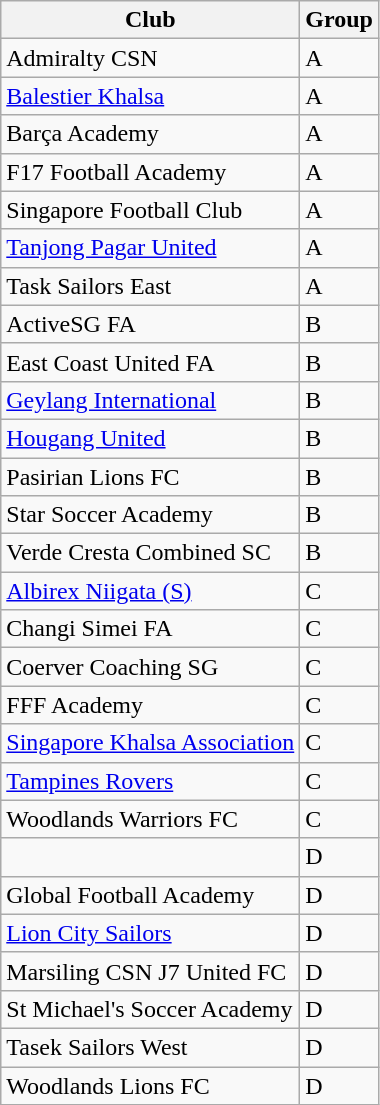<table class="wikitable sortable">
<tr>
<th>Club</th>
<th>Group</th>
</tr>
<tr>
<td>Admiralty CSN</td>
<td>A</td>
</tr>
<tr>
<td><a href='#'>Balestier Khalsa</a></td>
<td>A</td>
</tr>
<tr>
<td>Barça Academy</td>
<td>A</td>
</tr>
<tr>
<td>F17 Football Academy</td>
<td>A</td>
</tr>
<tr>
<td>Singapore Football Club</td>
<td>A</td>
</tr>
<tr>
<td><a href='#'>Tanjong Pagar United</a></td>
<td>A</td>
</tr>
<tr>
<td>Task Sailors East</td>
<td>A</td>
</tr>
<tr>
<td>ActiveSG FA</td>
<td>B</td>
</tr>
<tr>
<td>East Coast United FA</td>
<td>B</td>
</tr>
<tr>
<td><a href='#'>Geylang International</a></td>
<td>B</td>
</tr>
<tr>
<td><a href='#'>Hougang United</a></td>
<td>B</td>
</tr>
<tr>
<td>Pasirian Lions FC</td>
<td>B</td>
</tr>
<tr>
<td>Star Soccer Academy</td>
<td>B</td>
</tr>
<tr>
<td>Verde Cresta Combined SC</td>
<td>B</td>
</tr>
<tr>
<td><a href='#'>Albirex Niigata (S)</a></td>
<td>C</td>
</tr>
<tr>
<td>Changi Simei FA</td>
<td>C</td>
</tr>
<tr>
<td>Coerver Coaching SG</td>
<td>C</td>
</tr>
<tr>
<td>FFF Academy</td>
<td>C</td>
</tr>
<tr>
<td><a href='#'>Singapore Khalsa Association</a></td>
<td>C</td>
</tr>
<tr>
<td><a href='#'>Tampines Rovers</a></td>
<td>C</td>
</tr>
<tr>
<td>Woodlands Warriors FC</td>
<td>C</td>
</tr>
<tr>
<td></td>
<td>D</td>
</tr>
<tr>
<td>Global Football Academy</td>
<td>D</td>
</tr>
<tr>
<td><a href='#'>Lion City Sailors</a></td>
<td>D</td>
</tr>
<tr>
<td>Marsiling CSN J7 United FC</td>
<td>D</td>
</tr>
<tr>
<td>St Michael's Soccer Academy</td>
<td>D</td>
</tr>
<tr>
<td>Tasek Sailors West</td>
<td>D</td>
</tr>
<tr>
<td>Woodlands Lions FC</td>
<td>D</td>
</tr>
</table>
